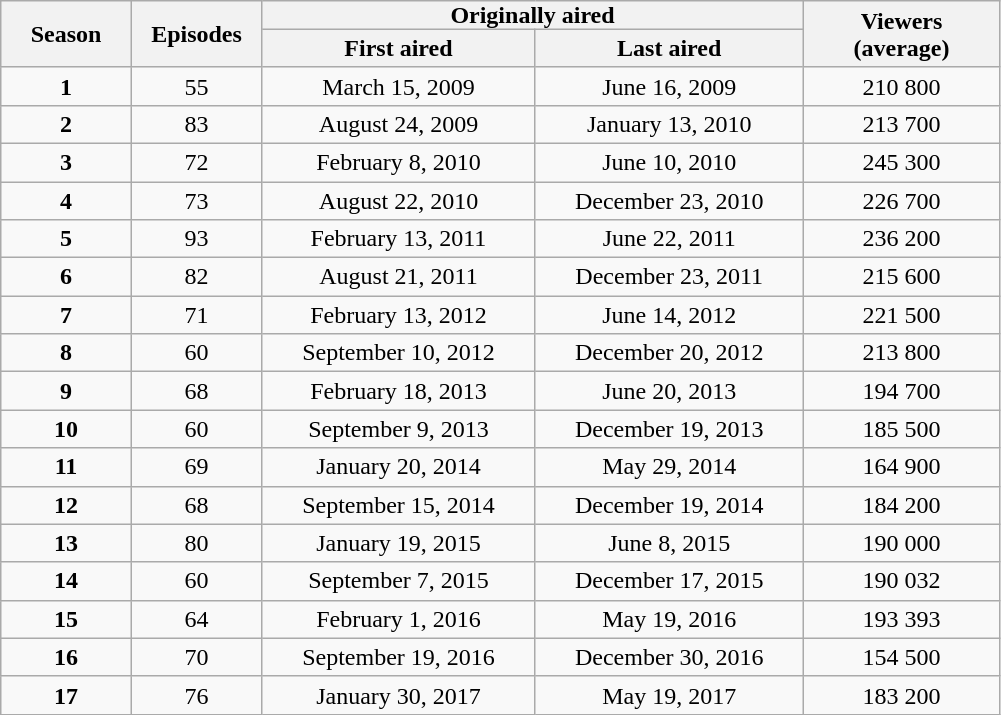<table class="wikitable" style="text-align:center;">
<tr>
<th style="padding: 0px 8px; width:70px;" rowspan="2" rowspan="2">Season</th>
<th style="padding: 0px 8px; width:70px;" rowspan="2">Episodes</th>
<th style="padding: 0px 80px; width:200px;" colspan="2">Originally aired</th>
<th style="padding: 0px 30px; width:70px;" rowspan="2">Viewers (average)</th>
</tr>
<tr>
<th>First aired</th>
<th>Last aired</th>
</tr>
<tr>
<td><strong>1</strong></td>
<td>55</td>
<td>March 15, 2009</td>
<td>June 16, 2009</td>
<td>210 800</td>
</tr>
<tr>
<td><strong>2</strong></td>
<td>83</td>
<td>August 24, 2009</td>
<td>January 13, 2010</td>
<td>213 700</td>
</tr>
<tr>
<td><strong>3</strong></td>
<td>72</td>
<td>February 8, 2010</td>
<td>June 10, 2010</td>
<td>245 300</td>
</tr>
<tr>
<td><strong>4</strong></td>
<td>73</td>
<td>August 22, 2010</td>
<td>December 23, 2010</td>
<td>226 700</td>
</tr>
<tr>
<td><strong>5</strong></td>
<td>93</td>
<td>February 13, 2011</td>
<td>June 22, 2011</td>
<td>236 200</td>
</tr>
<tr>
<td><strong>6</strong></td>
<td>82</td>
<td>August 21, 2011</td>
<td>December 23, 2011</td>
<td>215 600</td>
</tr>
<tr>
<td><strong>7</strong></td>
<td>71</td>
<td>February 13, 2012</td>
<td>June 14, 2012</td>
<td>221 500</td>
</tr>
<tr>
<td><strong>8</strong></td>
<td>60</td>
<td>September 10, 2012</td>
<td>December 20, 2012</td>
<td>213 800</td>
</tr>
<tr>
<td><strong>9</strong></td>
<td>68</td>
<td>February 18, 2013</td>
<td>June 20, 2013</td>
<td>194 700</td>
</tr>
<tr>
<td><strong>10</strong></td>
<td>60</td>
<td>September 9, 2013</td>
<td>December 19, 2013</td>
<td>185 500</td>
</tr>
<tr>
<td><strong>11</strong></td>
<td>69</td>
<td>January 20, 2014</td>
<td>May 29, 2014</td>
<td>164 900</td>
</tr>
<tr>
<td><strong>12</strong></td>
<td>68</td>
<td>September 15, 2014</td>
<td>December 19, 2014</td>
<td>184 200</td>
</tr>
<tr>
<td><strong>13</strong></td>
<td>80</td>
<td>January 19, 2015</td>
<td>June 8, 2015</td>
<td>190 000</td>
</tr>
<tr>
<td><strong>14</strong></td>
<td>60</td>
<td>September 7, 2015</td>
<td>December 17, 2015</td>
<td>190 032</td>
</tr>
<tr>
<td><strong>15</strong></td>
<td>64</td>
<td>February 1, 2016</td>
<td>May 19, 2016</td>
<td>193 393</td>
</tr>
<tr>
<td><strong>16</strong></td>
<td>70</td>
<td>September 19, 2016</td>
<td>December 30, 2016</td>
<td>154 500</td>
</tr>
<tr>
<td><strong>17</strong></td>
<td>76</td>
<td>January 30, 2017</td>
<td>May 19, 2017</td>
<td>183 200</td>
</tr>
</table>
